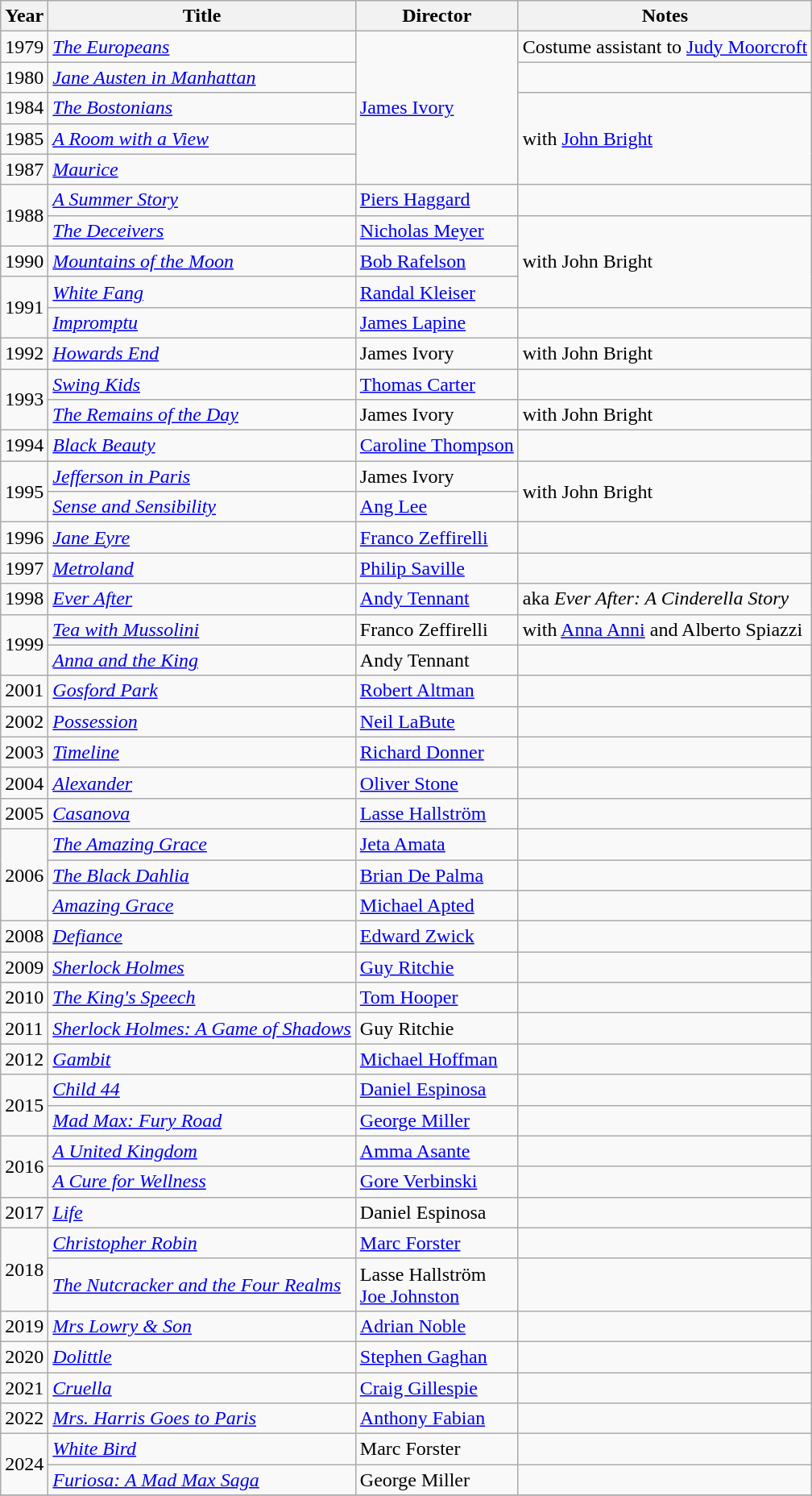<table class="wikitable sortable">
<tr>
<th>Year</th>
<th>Title</th>
<th>Director</th>
<th class="unsortable">Notes</th>
</tr>
<tr>
<td>1979</td>
<td><em><a href='#'>The Europeans</a></em></td>
<td rowspan="5"><a href='#'>James Ivory</a></td>
<td>Costume assistant to <a href='#'>Judy Moorcroft</a></td>
</tr>
<tr>
<td>1980</td>
<td><em><a href='#'>Jane Austen in Manhattan</a></em></td>
<td></td>
</tr>
<tr>
<td>1984</td>
<td><em><a href='#'>The Bostonians</a></em></td>
<td rowspan="3">with <a href='#'>John Bright</a></td>
</tr>
<tr>
<td>1985</td>
<td><em><a href='#'>A Room with a View</a></em></td>
</tr>
<tr>
<td>1987</td>
<td><em><a href='#'>Maurice</a></em></td>
</tr>
<tr>
<td rowspan="2">1988</td>
<td><em><a href='#'>A Summer Story</a></em></td>
<td><a href='#'>Piers Haggard</a></td>
<td></td>
</tr>
<tr>
<td><em><a href='#'>The Deceivers</a></em></td>
<td><a href='#'>Nicholas Meyer</a></td>
<td rowspan="3">with John Bright</td>
</tr>
<tr>
<td>1990</td>
<td><em><a href='#'>Mountains of the Moon</a></em></td>
<td><a href='#'>Bob Rafelson</a></td>
</tr>
<tr>
<td rowspan="2">1991</td>
<td><em><a href='#'>White Fang</a></em></td>
<td><a href='#'>Randal Kleiser</a></td>
</tr>
<tr>
<td><em><a href='#'>Impromptu</a></em></td>
<td><a href='#'>James Lapine</a></td>
<td></td>
</tr>
<tr>
<td>1992</td>
<td><em><a href='#'>Howards End</a></em></td>
<td>James Ivory</td>
<td>with John Bright</td>
</tr>
<tr>
<td rowspan="2">1993</td>
<td><em><a href='#'>Swing Kids</a></em></td>
<td><a href='#'>Thomas Carter</a></td>
<td></td>
</tr>
<tr>
<td><em><a href='#'>The Remains of the Day</a></em></td>
<td>James Ivory</td>
<td>with John Bright</td>
</tr>
<tr>
<td>1994</td>
<td><em><a href='#'>Black Beauty</a></em></td>
<td><a href='#'>Caroline Thompson</a></td>
<td></td>
</tr>
<tr>
<td rowspan="2">1995</td>
<td><em><a href='#'>Jefferson in Paris</a></em></td>
<td>James Ivory</td>
<td rowspan="2">with John Bright</td>
</tr>
<tr>
<td><em><a href='#'>Sense and Sensibility</a></em></td>
<td><a href='#'>Ang Lee</a></td>
</tr>
<tr>
<td>1996</td>
<td><em><a href='#'>Jane Eyre</a></em></td>
<td><a href='#'>Franco Zeffirelli</a></td>
<td></td>
</tr>
<tr>
<td>1997</td>
<td><em><a href='#'>Metroland</a></em></td>
<td><a href='#'>Philip Saville</a></td>
<td></td>
</tr>
<tr>
<td>1998</td>
<td><em><a href='#'>Ever After</a></em></td>
<td><a href='#'>Andy Tennant</a></td>
<td>aka <em>Ever After: A Cinderella Story</em></td>
</tr>
<tr>
<td rowspan="2">1999</td>
<td><em><a href='#'>Tea with Mussolini</a></em></td>
<td>Franco Zeffirelli</td>
<td>with <a href='#'>Anna Anni</a> and Alberto Spiazzi</td>
</tr>
<tr>
<td><em><a href='#'>Anna and the King</a></em></td>
<td>Andy Tennant</td>
<td></td>
</tr>
<tr>
<td>2001</td>
<td><em><a href='#'>Gosford Park</a></em></td>
<td><a href='#'>Robert Altman</a></td>
<td></td>
</tr>
<tr>
<td>2002</td>
<td><em><a href='#'>Possession</a></em></td>
<td><a href='#'>Neil LaBute</a></td>
<td></td>
</tr>
<tr>
<td>2003</td>
<td><em><a href='#'>Timeline</a></em></td>
<td><a href='#'>Richard Donner</a></td>
<td></td>
</tr>
<tr>
<td>2004</td>
<td><em><a href='#'>Alexander</a></em></td>
<td><a href='#'>Oliver Stone</a></td>
<td></td>
</tr>
<tr>
<td>2005</td>
<td><em><a href='#'>Casanova</a></em></td>
<td><a href='#'>Lasse Hallström</a></td>
<td></td>
</tr>
<tr>
<td rowspan="3">2006</td>
<td><em><a href='#'>The Amazing Grace</a></em></td>
<td><a href='#'>Jeta Amata</a></td>
<td></td>
</tr>
<tr>
<td><em><a href='#'>The Black Dahlia</a></em></td>
<td><a href='#'>Brian De Palma</a></td>
<td></td>
</tr>
<tr>
<td><em><a href='#'>Amazing Grace</a></em></td>
<td><a href='#'>Michael Apted</a></td>
<td></td>
</tr>
<tr>
<td>2008</td>
<td><em><a href='#'>Defiance</a></em></td>
<td><a href='#'>Edward Zwick</a></td>
<td></td>
</tr>
<tr>
<td>2009</td>
<td><em><a href='#'>Sherlock Holmes</a></em></td>
<td><a href='#'>Guy Ritchie</a></td>
<td></td>
</tr>
<tr>
<td>2010</td>
<td><em><a href='#'>The King's Speech</a></em></td>
<td><a href='#'>Tom Hooper</a></td>
<td></td>
</tr>
<tr>
<td>2011</td>
<td><em><a href='#'>Sherlock Holmes: A Game of Shadows</a></em></td>
<td>Guy Ritchie</td>
<td></td>
</tr>
<tr>
<td>2012</td>
<td><em><a href='#'>Gambit</a></em></td>
<td><a href='#'>Michael Hoffman</a></td>
<td></td>
</tr>
<tr>
<td rowspan="2">2015</td>
<td><em><a href='#'>Child 44</a></em></td>
<td><a href='#'>Daniel Espinosa</a></td>
<td></td>
</tr>
<tr>
<td><em><a href='#'>Mad Max: Fury Road</a></em></td>
<td><a href='#'>George Miller</a></td>
<td></td>
</tr>
<tr>
<td rowspan="2">2016</td>
<td><em><a href='#'>A United Kingdom</a></em></td>
<td><a href='#'>Amma Asante</a></td>
<td></td>
</tr>
<tr>
<td><em><a href='#'>A Cure for Wellness</a></em></td>
<td><a href='#'>Gore Verbinski</a></td>
<td></td>
</tr>
<tr>
<td>2017</td>
<td><em><a href='#'>Life</a></em></td>
<td>Daniel Espinosa</td>
<td></td>
</tr>
<tr>
<td rowspan="2">2018</td>
<td><em><a href='#'>Christopher Robin</a></em></td>
<td><a href='#'>Marc Forster</a></td>
<td></td>
</tr>
<tr>
<td><em><a href='#'>The Nutcracker and the Four Realms</a></em></td>
<td>Lasse Hallström<br><a href='#'>Joe Johnston</a></td>
<td></td>
</tr>
<tr>
<td>2019</td>
<td><em><a href='#'>Mrs Lowry & Son</a></em></td>
<td><a href='#'>Adrian Noble</a></td>
<td></td>
</tr>
<tr>
<td>2020</td>
<td><em><a href='#'>Dolittle</a></em></td>
<td><a href='#'>Stephen Gaghan</a></td>
<td></td>
</tr>
<tr>
<td>2021</td>
<td><em><a href='#'>Cruella</a></em></td>
<td><a href='#'>Craig Gillespie</a></td>
<td></td>
</tr>
<tr>
<td>2022</td>
<td><em><a href='#'>Mrs. Harris Goes to Paris</a></em></td>
<td><a href='#'>Anthony Fabian</a></td>
<td></td>
</tr>
<tr>
<td rowspan="2">2024</td>
<td><em><a href='#'>White Bird</a></em></td>
<td>Marc Forster</td>
<td></td>
</tr>
<tr>
<td><em><a href='#'>Furiosa: A Mad Max Saga</a></em></td>
<td>George Miller</td>
<td></td>
</tr>
<tr>
</tr>
</table>
